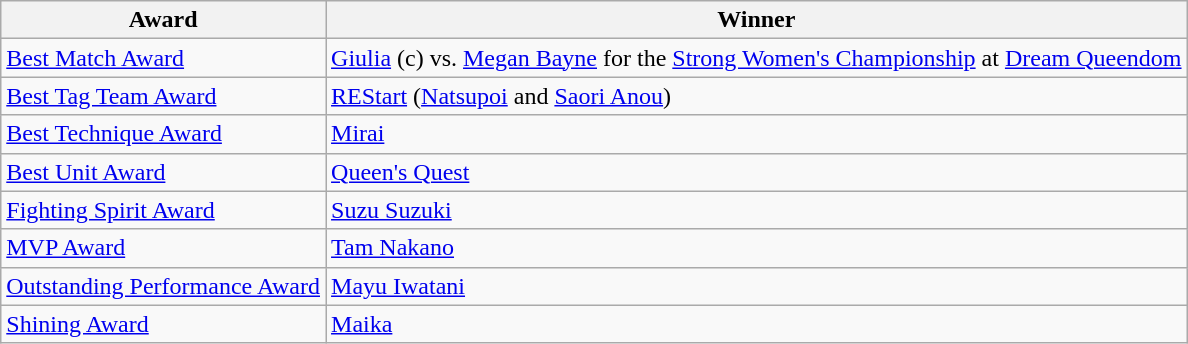<table class="wikitable">
<tr>
<th>Award</th>
<th>Winner</th>
</tr>
<tr>
<td><a href='#'>Best Match Award</a></td>
<td><a href='#'>Giulia</a> (c) vs. <a href='#'>Megan Bayne</a> for the <a href='#'>Strong Women's Championship</a> at <a href='#'>Dream Queendom</a></td>
</tr>
<tr>
<td><a href='#'>Best Tag Team Award</a></td>
<td><a href='#'>REStart</a> (<a href='#'>Natsupoi</a> and <a href='#'>Saori Anou</a>)</td>
</tr>
<tr>
<td><a href='#'>Best Technique Award</a></td>
<td><a href='#'>Mirai</a></td>
</tr>
<tr>
<td><a href='#'>Best Unit Award</a></td>
<td><a href='#'>Queen's Quest</a></td>
</tr>
<tr>
<td><a href='#'>Fighting Spirit Award</a></td>
<td><a href='#'>Suzu Suzuki</a></td>
</tr>
<tr>
<td><a href='#'>MVP Award</a></td>
<td><a href='#'>Tam Nakano</a></td>
</tr>
<tr>
<td><a href='#'>Outstanding Performance Award</a></td>
<td><a href='#'>Mayu Iwatani</a></td>
</tr>
<tr>
<td><a href='#'>Shining Award</a></td>
<td><a href='#'>Maika</a></td>
</tr>
</table>
